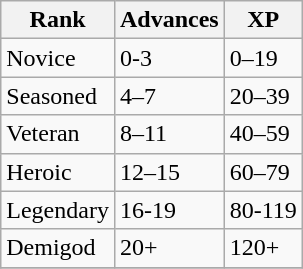<table class="wikitable">
<tr>
<th>Rank</th>
<th>Advances</th>
<th>XP</th>
</tr>
<tr>
<td>Novice</td>
<td>0-3</td>
<td>0–19</td>
</tr>
<tr>
<td>Seasoned</td>
<td>4–7</td>
<td>20–39</td>
</tr>
<tr>
<td>Veteran</td>
<td>8–11</td>
<td>40–59</td>
</tr>
<tr>
<td>Heroic</td>
<td>12–15</td>
<td>60–79</td>
</tr>
<tr>
<td>Legendary</td>
<td>16-19</td>
<td>80-119</td>
</tr>
<tr>
<td>Demigod</td>
<td>20+</td>
<td>120+</td>
</tr>
<tr>
</tr>
</table>
